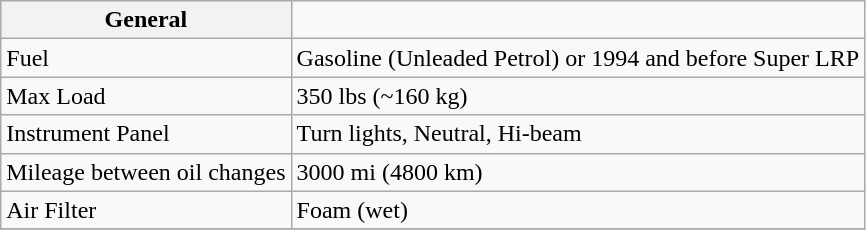<table class="wikitable">
<tr>
<th>General</th>
</tr>
<tr>
<td>Fuel</td>
<td>Gasoline (Unleaded Petrol) or 1994 and before Super LRP</td>
</tr>
<tr>
<td>Max Load</td>
<td>350 lbs  (~160 kg)</td>
</tr>
<tr>
<td>Instrument Panel</td>
<td>Turn lights, Neutral, Hi-beam</td>
</tr>
<tr>
<td>Mileage between oil changes</td>
<td>3000 mi  (4800 km)</td>
</tr>
<tr>
<td>Air Filter</td>
<td>Foam (wet)</td>
</tr>
<tr>
</tr>
</table>
